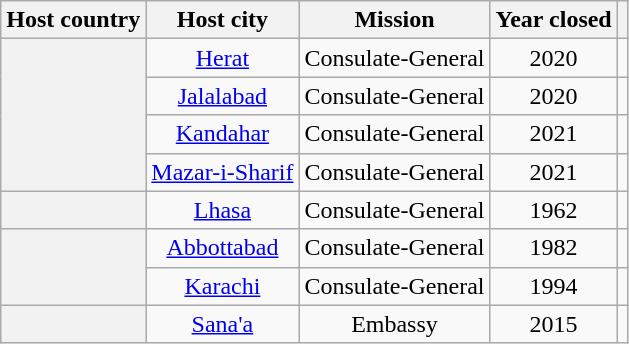<table class="wikitable plainrowheaders" style="text-align:center;">
<tr>
<th scope="col">Host country</th>
<th scope="col">Host city</th>
<th scope="col">Mission</th>
<th scope="col">Year closed</th>
<th scope="col"></th>
</tr>
<tr>
<th scope="row" rowspan="4"></th>
<td><a href='#'>Herat</a></td>
<td>Consulate-General</td>
<td>2020</td>
<td></td>
</tr>
<tr>
<td><a href='#'>Jalalabad</a></td>
<td>Consulate-General</td>
<td>2020</td>
<td></td>
</tr>
<tr>
<td><a href='#'>Kandahar</a></td>
<td>Consulate-General</td>
<td>2021</td>
<td></td>
</tr>
<tr>
<td><a href='#'>Mazar-i-Sharif</a></td>
<td>Consulate-General</td>
<td>2021</td>
<td></td>
</tr>
<tr>
<th scope="row"></th>
<td><a href='#'>Lhasa</a></td>
<td>Consulate-General</td>
<td>1962</td>
<td></td>
</tr>
<tr>
<th scope="row" rowspan="2"></th>
<td><a href='#'>Abbottabad</a></td>
<td>Consulate-General</td>
<td>1982</td>
<td></td>
</tr>
<tr>
<td><a href='#'>Karachi</a></td>
<td>Consulate-General</td>
<td>1994</td>
<td></td>
</tr>
<tr>
<th scope="row"></th>
<td><a href='#'>Sana'a</a></td>
<td>Embassy</td>
<td>2015</td>
<td></td>
</tr>
</table>
